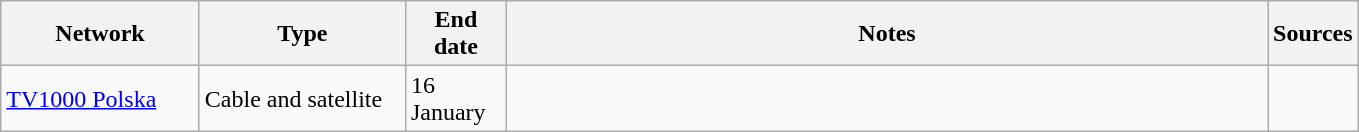<table class="wikitable">
<tr>
<th style="text-align:center; width:125px">Network</th>
<th style="text-align:center; width:130px">Type</th>
<th style="text-align:center; width:60px">End date</th>
<th style="text-align:center; width:500px">Notes</th>
<th style="text-align:center; width:30px">Sources</th>
</tr>
<tr>
<td><a href='#'>TV1000 Polska</a></td>
<td>Cable and satellite</td>
<td>16 January</td>
<td></td>
<td></td>
</tr>
</table>
